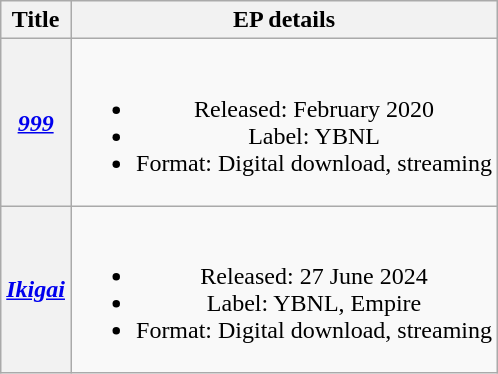<table class="wikitable plainrowheaders" style="text-align:center;">
<tr>
<th scope="col">Title</th>
<th scope="col">EP details</th>
</tr>
<tr>
<th scope="row"><em><a href='#'>999</a></em></th>
<td><br><ul><li>Released: February 2020</li><li>Label: YBNL</li><li>Format: Digital download, streaming</li></ul></td>
</tr>
<tr>
<th scope="row"><em><a href='#'>Ikigai</a></em></th>
<td><br><ul><li>Released: 27 June 2024</li><li>Label: YBNL, Empire</li><li>Format: Digital download, streaming</li></ul></td>
</tr>
</table>
